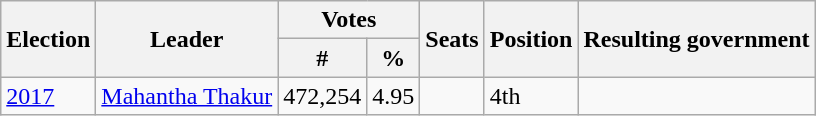<table class="wikitable">
<tr>
<th rowspan="2">Election</th>
<th rowspan="2">Leader</th>
<th colspan="2">Votes</th>
<th rowspan="2">Seats</th>
<th rowspan="2">Position</th>
<th rowspan="2">Resulting government</th>
</tr>
<tr>
<th>#</th>
<th>%</th>
</tr>
<tr>
<td><a href='#'>2017</a></td>
<td><a href='#'>Mahantha Thakur</a></td>
<td>472,254</td>
<td>4.95</td>
<td style="text-align:center;"></td>
<td>4th</td>
<td></td>
</tr>
</table>
